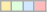<table class="wikitable">
<tr>
<td style="background:#fea;"></td>
<td style="background:#dfd;"></td>
<td style="background:#d0e7ff;"></td>
<td style="background:#fbb;"></td>
</tr>
</table>
